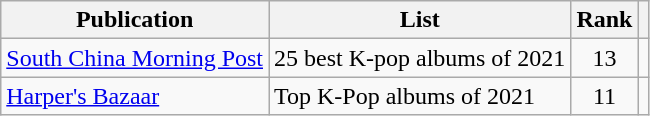<table class="wikitable">
<tr>
<th>Publication</th>
<th>List</th>
<th>Rank</th>
<th></th>
</tr>
<tr>
<td><a href='#'>South China Morning Post</a></td>
<td>25 best K-pop albums of 2021</td>
<td align="center">13</td>
<td></td>
</tr>
<tr>
<td><a href='#'>Harper's Bazaar</a></td>
<td>Top K-Pop albums of 2021</td>
<td align="center">11</td>
<td></td>
</tr>
</table>
